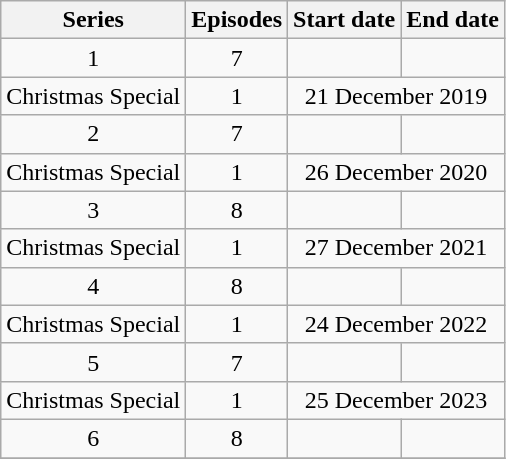<table class="wikitable sortable" style="text-align:center";>
<tr>
<th>Series</th>
<th>Episodes</th>
<th>Start date</th>
<th>End date</th>
</tr>
<tr>
<td>1</td>
<td>7</td>
<td></td>
<td></td>
</tr>
<tr>
<td>Christmas Special</td>
<td>1</td>
<td colspan="2">21 December 2019</td>
</tr>
<tr>
<td>2</td>
<td>7</td>
<td></td>
<td></td>
</tr>
<tr>
<td>Christmas Special</td>
<td>1</td>
<td colspan="2">26 December 2020</td>
</tr>
<tr>
<td>3</td>
<td>8</td>
<td></td>
<td></td>
</tr>
<tr>
<td>Christmas Special</td>
<td>1</td>
<td colspan="2">27 December 2021</td>
</tr>
<tr>
<td>4</td>
<td>8</td>
<td></td>
<td></td>
</tr>
<tr>
<td>Christmas Special</td>
<td>1</td>
<td colspan="2">24 December 2022</td>
</tr>
<tr>
<td>5</td>
<td>7</td>
<td></td>
<td></td>
</tr>
<tr>
<td>Christmas Special</td>
<td>1</td>
<td colspan="2">25 December 2023</td>
</tr>
<tr>
<td>6</td>
<td>8</td>
<td></td>
<td></td>
</tr>
<tr>
</tr>
</table>
